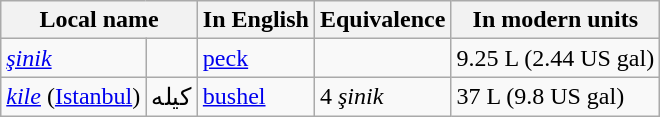<table class="wikitable">
<tr>
<th colspan="2">Local name</th>
<th>In English</th>
<th>Equivalence</th>
<th>In modern units</th>
</tr>
<tr>
<td><em><a href='#'>şinik</a></em></td>
<td></td>
<td><a href='#'>peck</a></td>
<td></td>
<td>9.25 L (2.44 US gal)</td>
</tr>
<tr>
<td><em><a href='#'>kile</a></em> (<a href='#'>Istanbul</a>)</td>
<td>كيله‎</td>
<td><a href='#'>bushel</a></td>
<td>4 <em>şinik</em></td>
<td>37 L (9.8 US gal)</td>
</tr>
</table>
